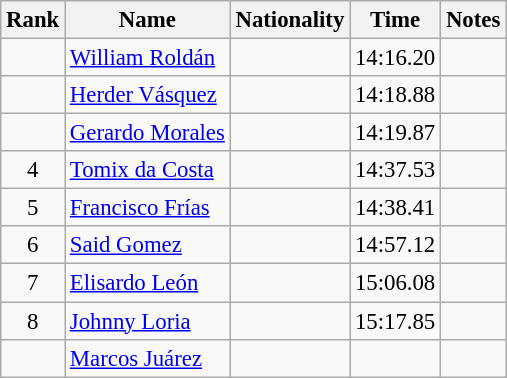<table class="wikitable sortable" style="text-align:center;font-size:95%">
<tr>
<th>Rank</th>
<th>Name</th>
<th>Nationality</th>
<th>Time</th>
<th>Notes</th>
</tr>
<tr>
<td></td>
<td align=left><a href='#'>William Roldán</a></td>
<td align=left></td>
<td>14:16.20</td>
<td></td>
</tr>
<tr>
<td></td>
<td align=left><a href='#'>Herder Vásquez</a></td>
<td align=left></td>
<td>14:18.88</td>
<td></td>
</tr>
<tr>
<td></td>
<td align=left><a href='#'>Gerardo Morales</a></td>
<td align=left></td>
<td>14:19.87</td>
<td></td>
</tr>
<tr>
<td>4</td>
<td align=left><a href='#'>Tomix da Costa</a></td>
<td align=left></td>
<td>14:37.53</td>
<td></td>
</tr>
<tr>
<td>5</td>
<td align=left><a href='#'>Francisco Frías</a></td>
<td align=left></td>
<td>14:38.41</td>
<td></td>
</tr>
<tr>
<td>6</td>
<td align=left><a href='#'>Said Gomez</a></td>
<td align=left></td>
<td>14:57.12</td>
<td></td>
</tr>
<tr>
<td>7</td>
<td align=left><a href='#'>Elisardo León</a></td>
<td align=left></td>
<td>15:06.08</td>
<td></td>
</tr>
<tr>
<td>8</td>
<td align=left><a href='#'>Johnny Loria</a></td>
<td align=left></td>
<td>15:17.85</td>
<td></td>
</tr>
<tr>
<td></td>
<td align=left><a href='#'>Marcos Juárez</a></td>
<td align=left></td>
<td></td>
<td></td>
</tr>
</table>
